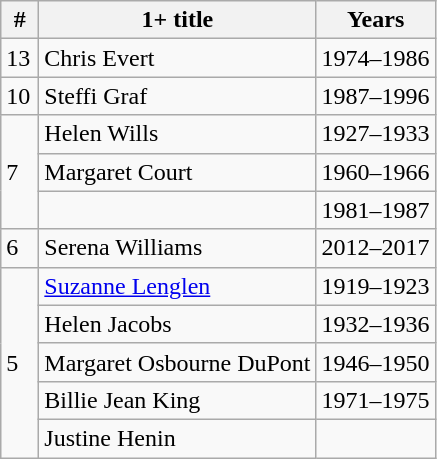<table class="wikitable" style="display:inline-table;">
<tr>
<th style="width:18px;">#</th>
<th>1+ title</th>
<th>Years</th>
</tr>
<tr>
<td>13</td>
<td> Chris Evert</td>
<td>1974–1986</td>
</tr>
<tr>
<td>10</td>
<td> Steffi Graf</td>
<td>1987–1996</td>
</tr>
<tr>
<td rowspan="3">7</td>
<td> Helen Wills</td>
<td>1927–1933</td>
</tr>
<tr>
<td> Margaret Court</td>
<td>1960–1966</td>
</tr>
<tr>
<td></td>
<td>1981–1987</td>
</tr>
<tr>
<td>6</td>
<td> Serena Williams</td>
<td>2012–2017</td>
</tr>
<tr>
<td rowspan="5">5</td>
<td> <a href='#'>Suzanne Lenglen</a></td>
<td>1919–1923</td>
</tr>
<tr>
<td> Helen Jacobs</td>
<td>1932–1936</td>
</tr>
<tr>
<td> Margaret Osbourne DuPont</td>
<td>1946–1950</td>
</tr>
<tr>
<td> Billie Jean King</td>
<td>1971–1975</td>
</tr>
<tr>
<td> Justine Henin</td>
<td></td>
</tr>
</table>
